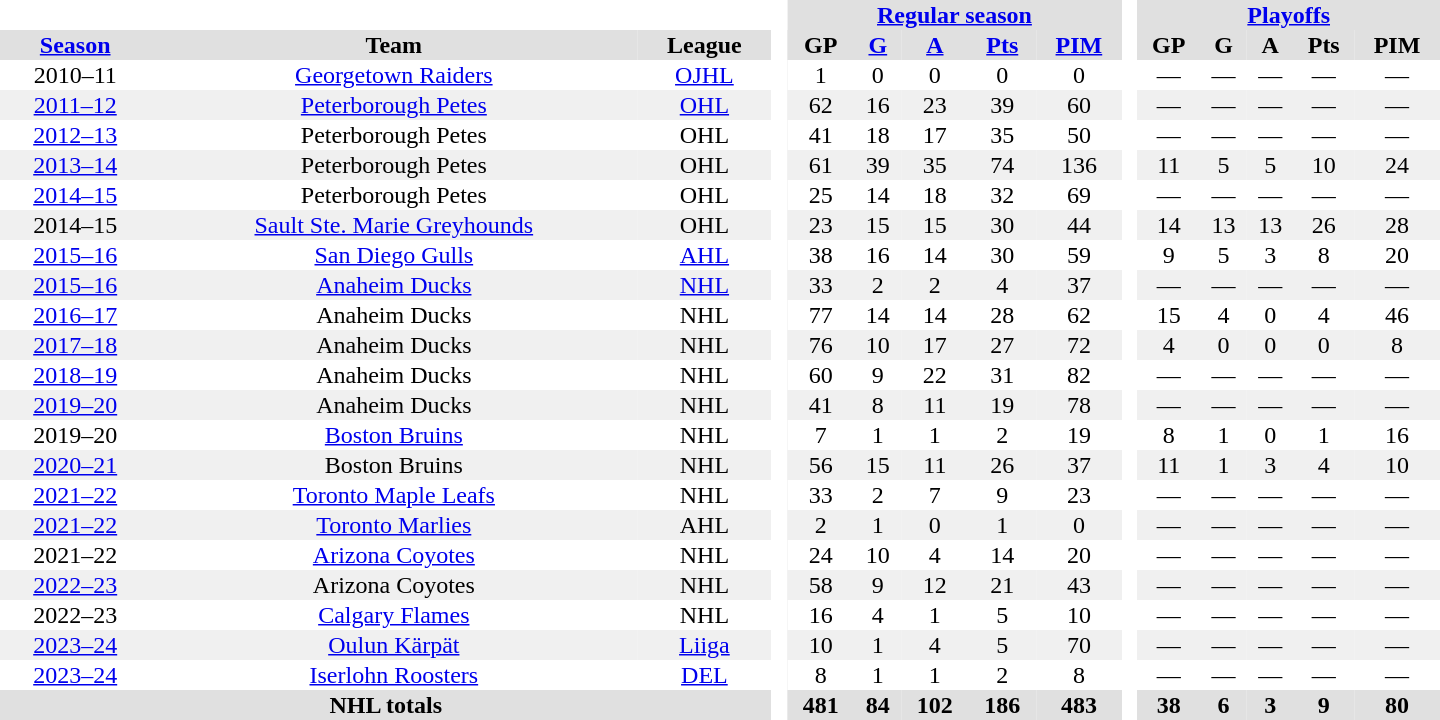<table border="0" cellpadding="1" cellspacing="0" style="text-align:center; width:60em;">
<tr style="background:#e0e0e0;">
<th colspan="3" bgcolor="#ffffff"> </th>
<th rowspan="102" bgcolor="#ffffff"> </th>
<th colspan="5"><a href='#'>Regular season</a></th>
<th rowspan="102" bgcolor="#ffffff"> </th>
<th colspan="5"><a href='#'>Playoffs</a></th>
</tr>
<tr style="background:#e0e0e0;">
<th><a href='#'>Season</a></th>
<th>Team</th>
<th>League</th>
<th>GP</th>
<th><a href='#'>G</a></th>
<th><a href='#'>A</a></th>
<th><a href='#'>Pts</a></th>
<th><a href='#'>PIM</a></th>
<th>GP</th>
<th>G</th>
<th>A</th>
<th>Pts</th>
<th>PIM</th>
</tr>
<tr>
<td>2010–11</td>
<td><a href='#'>Georgetown Raiders</a></td>
<td><a href='#'>OJHL</a></td>
<td>1</td>
<td>0</td>
<td>0</td>
<td>0</td>
<td>0</td>
<td>—</td>
<td>—</td>
<td>—</td>
<td>—</td>
<td>—</td>
</tr>
<tr bgcolor="#f0f0f0">
<td><a href='#'>2011–12</a></td>
<td><a href='#'>Peterborough Petes</a></td>
<td><a href='#'>OHL</a></td>
<td>62</td>
<td>16</td>
<td>23</td>
<td>39</td>
<td>60</td>
<td>—</td>
<td>—</td>
<td>—</td>
<td>—</td>
<td>—</td>
</tr>
<tr>
<td><a href='#'>2012–13</a></td>
<td>Peterborough Petes</td>
<td>OHL</td>
<td>41</td>
<td>18</td>
<td>17</td>
<td>35</td>
<td>50</td>
<td>—</td>
<td>—</td>
<td>—</td>
<td>—</td>
<td>—</td>
</tr>
<tr bgcolor="#f0f0f0">
<td><a href='#'>2013–14</a></td>
<td>Peterborough Petes</td>
<td>OHL</td>
<td>61</td>
<td>39</td>
<td>35</td>
<td>74</td>
<td>136</td>
<td>11</td>
<td>5</td>
<td>5</td>
<td>10</td>
<td>24</td>
</tr>
<tr>
<td><a href='#'>2014–15</a></td>
<td>Peterborough Petes</td>
<td>OHL</td>
<td>25</td>
<td>14</td>
<td>18</td>
<td>32</td>
<td>69</td>
<td>—</td>
<td>—</td>
<td>—</td>
<td>—</td>
<td>—</td>
</tr>
<tr bgcolor="#f0f0f0">
<td>2014–15</td>
<td><a href='#'>Sault Ste. Marie Greyhounds</a></td>
<td>OHL</td>
<td>23</td>
<td>15</td>
<td>15</td>
<td>30</td>
<td>44</td>
<td>14</td>
<td>13</td>
<td>13</td>
<td>26</td>
<td>28</td>
</tr>
<tr>
<td><a href='#'>2015–16</a></td>
<td><a href='#'>San Diego Gulls</a></td>
<td><a href='#'>AHL</a></td>
<td>38</td>
<td>16</td>
<td>14</td>
<td>30</td>
<td>59</td>
<td>9</td>
<td>5</td>
<td>3</td>
<td>8</td>
<td>20</td>
</tr>
<tr bgcolor="#f0f0f0">
<td><a href='#'>2015–16</a></td>
<td><a href='#'>Anaheim Ducks</a></td>
<td><a href='#'>NHL</a></td>
<td>33</td>
<td>2</td>
<td>2</td>
<td>4</td>
<td>37</td>
<td>—</td>
<td>—</td>
<td>—</td>
<td>—</td>
<td>—</td>
</tr>
<tr>
<td><a href='#'>2016–17</a></td>
<td>Anaheim Ducks</td>
<td>NHL</td>
<td>77</td>
<td>14</td>
<td>14</td>
<td>28</td>
<td>62</td>
<td>15</td>
<td>4</td>
<td>0</td>
<td>4</td>
<td>46</td>
</tr>
<tr bgcolor="#f0f0f0">
<td><a href='#'>2017–18</a></td>
<td>Anaheim Ducks</td>
<td>NHL</td>
<td>76</td>
<td>10</td>
<td>17</td>
<td>27</td>
<td>72</td>
<td>4</td>
<td>0</td>
<td>0</td>
<td>0</td>
<td>8</td>
</tr>
<tr>
<td><a href='#'>2018–19</a></td>
<td>Anaheim Ducks</td>
<td>NHL</td>
<td>60</td>
<td>9</td>
<td>22</td>
<td>31</td>
<td>82</td>
<td>—</td>
<td>—</td>
<td>—</td>
<td>—</td>
<td>—</td>
</tr>
<tr bgcolor="#f0f0f0">
<td><a href='#'>2019–20</a></td>
<td>Anaheim Ducks</td>
<td>NHL</td>
<td>41</td>
<td>8</td>
<td>11</td>
<td>19</td>
<td>78</td>
<td>—</td>
<td>—</td>
<td>—</td>
<td>—</td>
<td>—</td>
</tr>
<tr>
<td>2019–20</td>
<td><a href='#'>Boston Bruins</a></td>
<td>NHL</td>
<td>7</td>
<td>1</td>
<td>1</td>
<td>2</td>
<td>19</td>
<td>8</td>
<td>1</td>
<td>0</td>
<td>1</td>
<td>16</td>
</tr>
<tr bgcolor="#f0f0f0">
<td><a href='#'>2020–21</a></td>
<td>Boston Bruins</td>
<td>NHL</td>
<td>56</td>
<td>15</td>
<td>11</td>
<td>26</td>
<td>37</td>
<td>11</td>
<td>1</td>
<td>3</td>
<td>4</td>
<td>10</td>
</tr>
<tr>
<td><a href='#'>2021–22</a></td>
<td><a href='#'>Toronto Maple Leafs</a></td>
<td>NHL</td>
<td>33</td>
<td>2</td>
<td>7</td>
<td>9</td>
<td>23</td>
<td>—</td>
<td>—</td>
<td>—</td>
<td>—</td>
<td>—</td>
</tr>
<tr bgcolor="#f0f0f0">
<td><a href='#'>2021–22</a></td>
<td><a href='#'>Toronto Marlies</a></td>
<td>AHL</td>
<td>2</td>
<td>1</td>
<td>0</td>
<td>1</td>
<td>0</td>
<td>—</td>
<td>—</td>
<td>—</td>
<td>—</td>
<td>—</td>
</tr>
<tr>
<td>2021–22</td>
<td><a href='#'>Arizona Coyotes</a></td>
<td>NHL</td>
<td>24</td>
<td>10</td>
<td>4</td>
<td>14</td>
<td>20</td>
<td>—</td>
<td>—</td>
<td>—</td>
<td>—</td>
<td>—</td>
</tr>
<tr bgcolor="#f0f0f0">
<td><a href='#'>2022–23</a></td>
<td>Arizona Coyotes</td>
<td>NHL</td>
<td>58</td>
<td>9</td>
<td>12</td>
<td>21</td>
<td>43</td>
<td>—</td>
<td>—</td>
<td>—</td>
<td>—</td>
<td>—</td>
</tr>
<tr>
<td>2022–23</td>
<td><a href='#'>Calgary Flames</a></td>
<td>NHL</td>
<td>16</td>
<td>4</td>
<td>1</td>
<td>5</td>
<td>10</td>
<td>—</td>
<td>—</td>
<td>—</td>
<td>—</td>
<td>—</td>
</tr>
<tr bgcolor="#f0f0f0">
<td><a href='#'>2023–24</a></td>
<td><a href='#'>Oulun Kärpät</a></td>
<td><a href='#'>Liiga</a></td>
<td>10</td>
<td>1</td>
<td>4</td>
<td>5</td>
<td>70</td>
<td>—</td>
<td>—</td>
<td>—</td>
<td>—</td>
<td>—</td>
</tr>
<tr>
<td><a href='#'>2023–24</a></td>
<td><a href='#'>Iserlohn Roosters</a></td>
<td><a href='#'>DEL</a></td>
<td>8</td>
<td>1</td>
<td>1</td>
<td>2</td>
<td>8</td>
<td>—</td>
<td>—</td>
<td>—</td>
<td>—</td>
<td>—</td>
</tr>
<tr ALIGN="centre" bgcolor="#e0e0e0">
<th colspan="3">NHL totals</th>
<th>481</th>
<th>84</th>
<th>102</th>
<th>186</th>
<th>483</th>
<th>38</th>
<th>6</th>
<th>3</th>
<th>9</th>
<th>80</th>
</tr>
</table>
